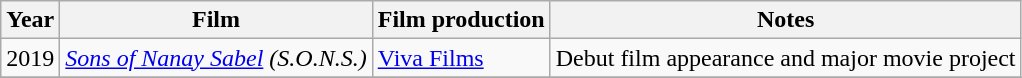<table class="wikitable">
<tr>
<th>Year</th>
<th>Film</th>
<th>Film production</th>
<th>Notes</th>
</tr>
<tr>
<td>2019</td>
<td><em><a href='#'>Sons of Nanay Sabel</a> (S.O.N.S.)</em></td>
<td><a href='#'>Viva Films</a></td>
<td>Debut film appearance and major movie project</td>
</tr>
<tr>
</tr>
</table>
